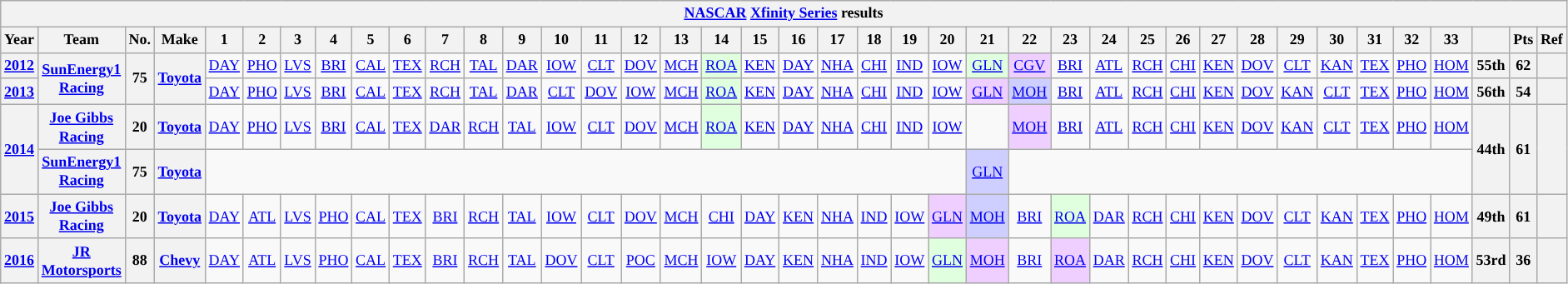<table class="wikitable" style="text-align:center; font-size:75%">
<tr>
<th colspan=42><a href='#'>NASCAR</a> <a href='#'>Xfinity Series</a> results</th>
</tr>
<tr>
<th>Year</th>
<th>Team</th>
<th>No.</th>
<th>Make</th>
<th>1</th>
<th>2</th>
<th>3</th>
<th>4</th>
<th>5</th>
<th>6</th>
<th>7</th>
<th>8</th>
<th>9</th>
<th>10</th>
<th>11</th>
<th>12</th>
<th>13</th>
<th>14</th>
<th>15</th>
<th>16</th>
<th>17</th>
<th>18</th>
<th>19</th>
<th>20</th>
<th>21</th>
<th>22</th>
<th>23</th>
<th>24</th>
<th>25</th>
<th>26</th>
<th>27</th>
<th>28</th>
<th>29</th>
<th>30</th>
<th>31</th>
<th>32</th>
<th>33</th>
<th></th>
<th>Pts</th>
<th>Ref</th>
</tr>
<tr>
<th><a href='#'>2012</a></th>
<th rowspan=2><a href='#'>SunEnergy1 Racing</a></th>
<th rowspan=2>75</th>
<th rowspan=2><a href='#'>Toyota</a></th>
<td><a href='#'>DAY</a></td>
<td><a href='#'>PHO</a></td>
<td><a href='#'>LVS</a></td>
<td><a href='#'>BRI</a></td>
<td><a href='#'>CAL</a></td>
<td><a href='#'>TEX</a></td>
<td><a href='#'>RCH</a></td>
<td><a href='#'>TAL</a></td>
<td><a href='#'>DAR</a></td>
<td><a href='#'>IOW</a></td>
<td><a href='#'>CLT</a></td>
<td><a href='#'>DOV</a></td>
<td><a href='#'>MCH</a></td>
<td style="background:#DFFFDF"><a href='#'>ROA</a><br></td>
<td><a href='#'>KEN</a></td>
<td><a href='#'>DAY</a></td>
<td><a href='#'>NHA</a></td>
<td><a href='#'>CHI</a></td>
<td><a href='#'>IND</a></td>
<td><a href='#'>IOW</a></td>
<td style="background:#DFFFDF"><a href='#'>GLN</a><br></td>
<td style="background:#EFCFFF"><a href='#'>CGV</a><br></td>
<td><a href='#'>BRI</a></td>
<td><a href='#'>ATL</a></td>
<td><a href='#'>RCH</a></td>
<td><a href='#'>CHI</a></td>
<td><a href='#'>KEN</a></td>
<td><a href='#'>DOV</a></td>
<td><a href='#'>CLT</a></td>
<td><a href='#'>KAN</a></td>
<td><a href='#'>TEX</a></td>
<td><a href='#'>PHO</a></td>
<td><a href='#'>HOM</a></td>
<th>55th</th>
<th>62</th>
<th></th>
</tr>
<tr>
<th><a href='#'>2013</a></th>
<td><a href='#'>DAY</a></td>
<td><a href='#'>PHO</a></td>
<td><a href='#'>LVS</a></td>
<td><a href='#'>BRI</a></td>
<td><a href='#'>CAL</a></td>
<td><a href='#'>TEX</a></td>
<td><a href='#'>RCH</a></td>
<td><a href='#'>TAL</a></td>
<td><a href='#'>DAR</a></td>
<td><a href='#'>CLT</a></td>
<td><a href='#'>DOV</a></td>
<td><a href='#'>IOW</a></td>
<td><a href='#'>MCH</a></td>
<td style="background:#DFFFDF"><a href='#'>ROA</a><br></td>
<td><a href='#'>KEN</a></td>
<td><a href='#'>DAY</a></td>
<td><a href='#'>NHA</a></td>
<td><a href='#'>CHI</a></td>
<td><a href='#'>IND</a></td>
<td><a href='#'>IOW</a></td>
<td style="background:#EFCFFF"><a href='#'>GLN</a><br></td>
<td style="background:#CFCFFF"><a href='#'>MOH</a><br></td>
<td><a href='#'>BRI</a></td>
<td><a href='#'>ATL</a></td>
<td><a href='#'>RCH</a></td>
<td><a href='#'>CHI</a></td>
<td><a href='#'>KEN</a></td>
<td><a href='#'>DOV</a></td>
<td><a href='#'>KAN</a></td>
<td><a href='#'>CLT</a></td>
<td><a href='#'>TEX</a></td>
<td><a href='#'>PHO</a></td>
<td><a href='#'>HOM</a></td>
<th>56th</th>
<th>54</th>
<th></th>
</tr>
<tr>
<th rowspan=2><a href='#'>2014</a></th>
<th><a href='#'>Joe Gibbs Racing</a></th>
<th>20</th>
<th><a href='#'>Toyota</a></th>
<td><a href='#'>DAY</a></td>
<td><a href='#'>PHO</a></td>
<td><a href='#'>LVS</a></td>
<td><a href='#'>BRI</a></td>
<td><a href='#'>CAL</a></td>
<td><a href='#'>TEX</a></td>
<td><a href='#'>DAR</a></td>
<td><a href='#'>RCH</a></td>
<td><a href='#'>TAL</a></td>
<td><a href='#'>IOW</a></td>
<td><a href='#'>CLT</a></td>
<td><a href='#'>DOV</a></td>
<td><a href='#'>MCH</a></td>
<td style="background:#DFFFDF"><a href='#'>ROA</a><br></td>
<td><a href='#'>KEN</a></td>
<td><a href='#'>DAY</a></td>
<td><a href='#'>NHA</a></td>
<td><a href='#'>CHI</a></td>
<td><a href='#'>IND</a></td>
<td><a href='#'>IOW</a></td>
<td></td>
<td style="background:#EFCFFF"><a href='#'>MOH</a><br></td>
<td><a href='#'>BRI</a></td>
<td><a href='#'>ATL</a></td>
<td><a href='#'>RCH</a></td>
<td><a href='#'>CHI</a></td>
<td><a href='#'>KEN</a></td>
<td><a href='#'>DOV</a></td>
<td><a href='#'>KAN</a></td>
<td><a href='#'>CLT</a></td>
<td><a href='#'>TEX</a></td>
<td><a href='#'>PHO</a></td>
<td><a href='#'>HOM</a></td>
<th rowspan=2>44th</th>
<th rowspan=2>61</th>
<th rowspan=2></th>
</tr>
<tr>
<th><a href='#'>SunEnergy1 Racing</a></th>
<th>75</th>
<th><a href='#'>Toyota</a></th>
<td colspan=20></td>
<td style="background:#CFCFFF;"><a href='#'>GLN</a><br></td>
<td colspan=12></td>
</tr>
<tr>
<th><a href='#'>2015</a></th>
<th><a href='#'>Joe Gibbs Racing</a></th>
<th>20</th>
<th><a href='#'>Toyota</a></th>
<td><a href='#'>DAY</a></td>
<td><a href='#'>ATL</a></td>
<td><a href='#'>LVS</a></td>
<td><a href='#'>PHO</a></td>
<td><a href='#'>CAL</a></td>
<td><a href='#'>TEX</a></td>
<td><a href='#'>BRI</a></td>
<td><a href='#'>RCH</a></td>
<td><a href='#'>TAL</a></td>
<td><a href='#'>IOW</a></td>
<td><a href='#'>CLT</a></td>
<td><a href='#'>DOV</a></td>
<td><a href='#'>MCH</a></td>
<td><a href='#'>CHI</a></td>
<td><a href='#'>DAY</a></td>
<td><a href='#'>KEN</a></td>
<td><a href='#'>NHA</a></td>
<td><a href='#'>IND</a></td>
<td><a href='#'>IOW</a></td>
<td style="background:#EFCFFF"><a href='#'>GLN</a><br></td>
<td style="background:#CFCFFF"><a href='#'>MOH</a><br></td>
<td><a href='#'>BRI</a></td>
<td style="background:#DFFFDF"><a href='#'>ROA</a><br></td>
<td><a href='#'>DAR</a></td>
<td><a href='#'>RCH</a></td>
<td><a href='#'>CHI</a></td>
<td><a href='#'>KEN</a></td>
<td><a href='#'>DOV</a></td>
<td><a href='#'>CLT</a></td>
<td><a href='#'>KAN</a></td>
<td><a href='#'>TEX</a></td>
<td><a href='#'>PHO</a></td>
<td><a href='#'>HOM</a></td>
<th>49th</th>
<th>61</th>
<th></th>
</tr>
<tr>
<th><a href='#'>2016</a></th>
<th><a href='#'>JR Motorsports</a></th>
<th>88</th>
<th><a href='#'>Chevy</a></th>
<td><a href='#'>DAY</a></td>
<td><a href='#'>ATL</a></td>
<td><a href='#'>LVS</a></td>
<td><a href='#'>PHO</a></td>
<td><a href='#'>CAL</a></td>
<td><a href='#'>TEX</a></td>
<td><a href='#'>BRI</a></td>
<td><a href='#'>RCH</a></td>
<td><a href='#'>TAL</a></td>
<td><a href='#'>DOV</a></td>
<td><a href='#'>CLT</a></td>
<td><a href='#'>POC</a></td>
<td><a href='#'>MCH</a></td>
<td><a href='#'>IOW</a></td>
<td><a href='#'>DAY</a></td>
<td><a href='#'>KEN</a></td>
<td><a href='#'>NHA</a></td>
<td><a href='#'>IND</a></td>
<td><a href='#'>IOW</a></td>
<td style="background:#DFFFDF"><a href='#'>GLN</a><br></td>
<td style="background:#EFCFFF"><a href='#'>MOH</a><br></td>
<td><a href='#'>BRI</a></td>
<td style="background:#EFCFFF"><a href='#'>ROA</a><br></td>
<td><a href='#'>DAR</a></td>
<td><a href='#'>RCH</a></td>
<td><a href='#'>CHI</a></td>
<td><a href='#'>KEN</a></td>
<td><a href='#'>DOV</a></td>
<td><a href='#'>CLT</a></td>
<td><a href='#'>KAN</a></td>
<td><a href='#'>TEX</a></td>
<td><a href='#'>PHO</a></td>
<td><a href='#'>HOM</a></td>
<th>53rd</th>
<th>36</th>
<th></th>
</tr>
</table>
